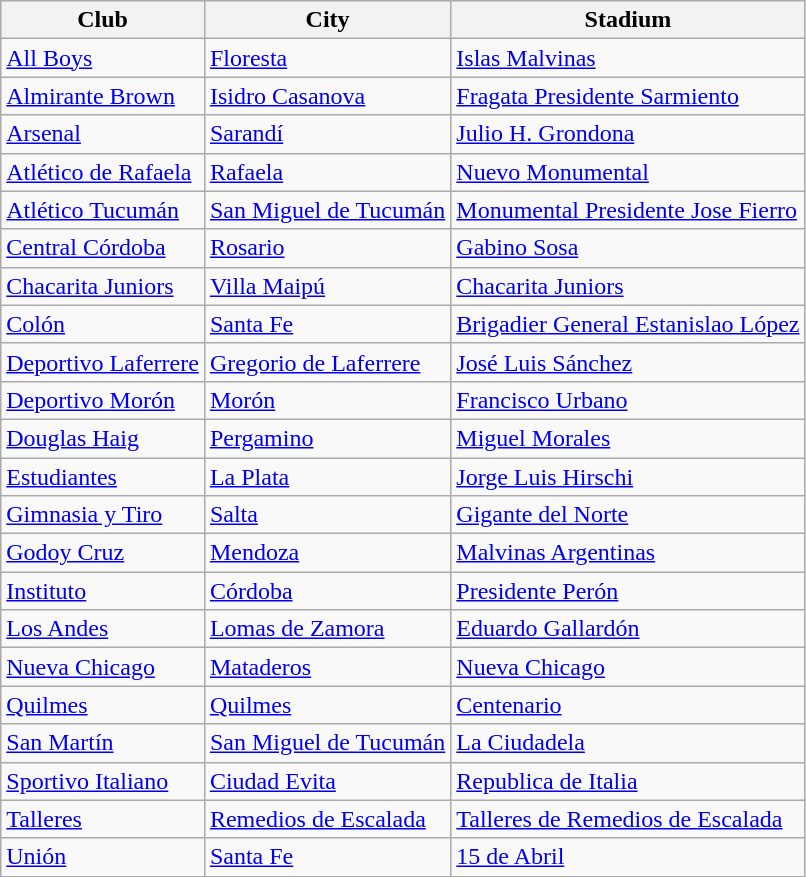<table class="wikitable sortable">
<tr>
<th>Club</th>
<th>City</th>
<th>Stadium</th>
</tr>
<tr>
<td><a href='#'>All Boys</a></td>
<td><a href='#'>Floresta</a></td>
<td><a href='#'>Islas Malvinas</a></td>
</tr>
<tr>
<td><a href='#'>Almirante Brown</a></td>
<td><a href='#'>Isidro Casanova</a></td>
<td><a href='#'>Fragata Presidente Sarmiento</a></td>
</tr>
<tr>
<td><a href='#'>Arsenal</a></td>
<td><a href='#'>Sarandí</a></td>
<td><a href='#'>Julio H. Grondona</a></td>
</tr>
<tr>
<td><a href='#'>Atlético de Rafaela</a></td>
<td><a href='#'>Rafaela</a></td>
<td><a href='#'>Nuevo Monumental</a></td>
</tr>
<tr>
<td><a href='#'>Atlético Tucumán</a></td>
<td><a href='#'>San Miguel de Tucumán</a></td>
<td><a href='#'>Monumental Presidente Jose Fierro</a></td>
</tr>
<tr>
<td><a href='#'>Central Córdoba</a></td>
<td><a href='#'>Rosario</a></td>
<td><a href='#'>Gabino Sosa</a></td>
</tr>
<tr>
<td><a href='#'>Chacarita Juniors</a></td>
<td><a href='#'>Villa Maipú</a></td>
<td><a href='#'>Chacarita Juniors</a></td>
</tr>
<tr>
<td><a href='#'>Colón</a></td>
<td><a href='#'>Santa Fe</a></td>
<td><a href='#'>Brigadier General Estanislao López</a></td>
</tr>
<tr>
<td><a href='#'>Deportivo Laferrere</a></td>
<td><a href='#'>Gregorio de Laferrere</a></td>
<td><a href='#'>José Luis Sánchez</a></td>
</tr>
<tr>
<td><a href='#'>Deportivo Morón</a></td>
<td><a href='#'>Morón</a></td>
<td><a href='#'>Francisco Urbano</a></td>
</tr>
<tr>
<td><a href='#'>Douglas Haig</a></td>
<td><a href='#'>Pergamino</a></td>
<td><a href='#'>Miguel Morales</a></td>
</tr>
<tr>
<td><a href='#'>Estudiantes</a></td>
<td><a href='#'>La Plata</a></td>
<td><a href='#'>Jorge Luis Hirschi</a></td>
</tr>
<tr>
<td><a href='#'>Gimnasia y Tiro</a></td>
<td><a href='#'>Salta</a></td>
<td><a href='#'>Gigante del Norte</a></td>
</tr>
<tr>
<td><a href='#'>Godoy Cruz</a></td>
<td><a href='#'>Mendoza</a></td>
<td><a href='#'>Malvinas Argentinas</a></td>
</tr>
<tr>
<td><a href='#'>Instituto</a></td>
<td><a href='#'>Córdoba</a></td>
<td><a href='#'>Presidente Perón</a></td>
</tr>
<tr>
<td><a href='#'>Los Andes</a></td>
<td><a href='#'>Lomas de Zamora</a></td>
<td><a href='#'>Eduardo Gallardón</a></td>
</tr>
<tr>
<td><a href='#'>Nueva Chicago</a></td>
<td><a href='#'>Mataderos</a></td>
<td><a href='#'>Nueva Chicago</a></td>
</tr>
<tr>
<td><a href='#'>Quilmes</a></td>
<td><a href='#'>Quilmes</a></td>
<td><a href='#'>Centenario</a></td>
</tr>
<tr>
<td><a href='#'>San Martín</a></td>
<td><a href='#'>San Miguel de Tucumán</a></td>
<td><a href='#'>La Ciudadela</a></td>
</tr>
<tr>
<td><a href='#'>Sportivo Italiano</a></td>
<td><a href='#'>Ciudad Evita</a></td>
<td><a href='#'>Republica de Italia</a></td>
</tr>
<tr>
<td><a href='#'>Talleres</a></td>
<td><a href='#'>Remedios de Escalada</a></td>
<td><a href='#'>Talleres de Remedios de Escalada</a></td>
</tr>
<tr>
<td><a href='#'>Unión</a></td>
<td><a href='#'>Santa Fe</a></td>
<td><a href='#'>15 de Abril</a></td>
</tr>
</table>
